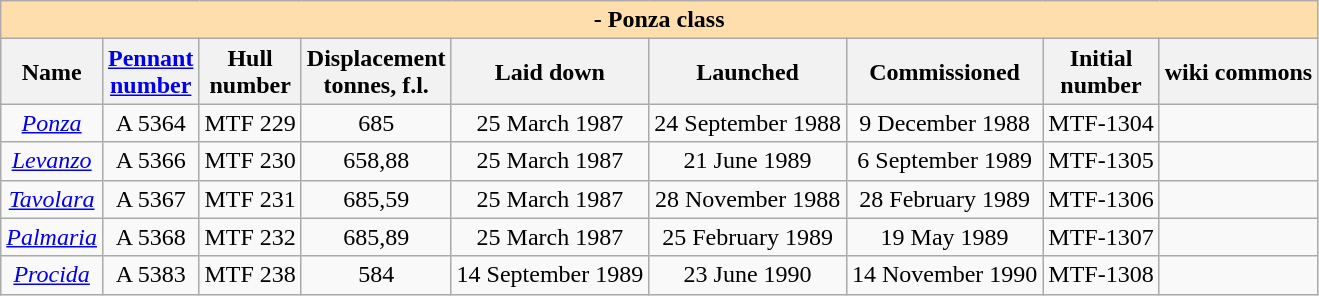<table border="1" class="sortable wikitable">
<tr>
<th colspan="11" style="background:#ffdead;"> - Ponza class</th>
</tr>
<tr>
<th>Name</th>
<th><a href='#'>Pennant<br>number</a></th>
<th>Hull<br>number</th>
<th>Displacement<br>tonnes, f.l.</th>
<th>Laid down</th>
<th>Launched</th>
<th>Commissioned</th>
<th>Initial<br>number</th>
<th>wiki commons</th>
</tr>
<tr style="text-align:center;">
<td><em><a href='#'>Ponza</a></em></td>
<td>A 5364</td>
<td>MTF 229 </td>
<td>685</td>
<td>25 March 1987</td>
<td>24 September 1988</td>
<td>9 December 1988</td>
<td>MTF-1304</td>
<td></td>
</tr>
<tr style="text-align:center;">
<td><em><a href='#'>Levanzo</a></em></td>
<td>A 5366</td>
<td>MTF 230</td>
<td>658,88</td>
<td>25 March 1987</td>
<td>21 June 1989</td>
<td>6 September 1989</td>
<td>MTF-1305</td>
<td></td>
</tr>
<tr style="text-align:center;">
<td><em><a href='#'>Tavolara</a></em></td>
<td>A 5367</td>
<td>MTF 231</td>
<td>685,59</td>
<td>25 March 1987</td>
<td>28 November 1988</td>
<td>28 February 1989</td>
<td>MTF-1306</td>
<td></td>
</tr>
<tr style="text-align:center;">
<td><em><a href='#'>Palmaria</a></em></td>
<td>A 5368</td>
<td>MTF 232</td>
<td>685,89</td>
<td>25 March 1987</td>
<td>25 February 1989</td>
<td>19 May 1989</td>
<td>MTF-1307</td>
<td></td>
</tr>
<tr style="text-align:center;">
<td><em><a href='#'>Procida</a></em></td>
<td>A 5383</td>
<td>MTF 238</td>
<td>584</td>
<td>14 September 1989</td>
<td>23 June 1990</td>
<td>14 November 1990</td>
<td>MTF-1308</td>
<td></td>
</tr>
</table>
